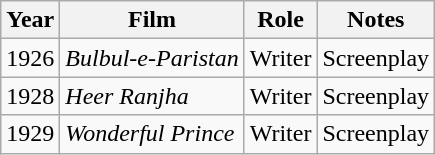<table class="wikitable sortable">
<tr>
<th>Year</th>
<th>Film</th>
<th>Role</th>
<th>Notes</th>
</tr>
<tr>
<td>1926</td>
<td><em>Bulbul-e-Paristan</em></td>
<td>Writer</td>
<td>Screenplay</td>
</tr>
<tr>
<td>1928</td>
<td><em>Heer Ranjha</em> </td>
<td>Writer</td>
<td>Screenplay</td>
</tr>
<tr>
<td>1929</td>
<td><em>Wonderful Prince</em></td>
<td>Writer</td>
<td>Screenplay</td>
</tr>
</table>
